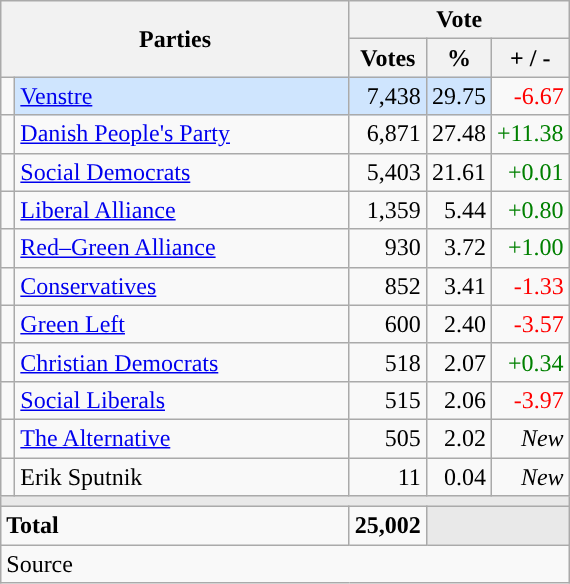<table class="wikitable" style="text-align:right;">
<tr>
<th style="text-align:centre;" rowspan="2" colspan="2" width="225">Parties</th>
<th colspan="3">Vote</th>
</tr>
<tr>
<th width="15">Votes</th>
<th width="15">%</th>
<th width="15">+ / -</th>
</tr>
<tr>
<td width="2" style="color:inherit;background:"></td>
<td bgcolor=#cfe5fe  align="left"><a href='#'>Venstre</a></td>
<td bgcolor=#cfe5fe>7,438</td>
<td bgcolor=#cfe5fe>29.75</td>
<td style=color:red;>-6.67</td>
</tr>
<tr>
<td width="2" style="color:inherit;background:"></td>
<td align="left"><a href='#'>Danish People's Party</a></td>
<td>6,871</td>
<td>27.48</td>
<td style=color:green;>+11.38</td>
</tr>
<tr>
<td width="2" style="color:inherit;background:"></td>
<td align="left"><a href='#'>Social Democrats</a></td>
<td>5,403</td>
<td>21.61</td>
<td style=color:green;>+0.01</td>
</tr>
<tr>
<td width="2" style="color:inherit;background:"></td>
<td align="left"><a href='#'>Liberal Alliance</a></td>
<td>1,359</td>
<td>5.44</td>
<td style=color:green;>+0.80</td>
</tr>
<tr>
<td width="2" style="color:inherit;background:"></td>
<td align="left"><a href='#'>Red–Green Alliance</a></td>
<td>930</td>
<td>3.72</td>
<td style=color:green;>+1.00</td>
</tr>
<tr>
<td width="2" style="color:inherit;background:"></td>
<td align="left"><a href='#'>Conservatives</a></td>
<td>852</td>
<td>3.41</td>
<td style=color:red;>-1.33</td>
</tr>
<tr>
<td width="2" style="color:inherit;background:"></td>
<td align="left"><a href='#'>Green Left</a></td>
<td>600</td>
<td>2.40</td>
<td style=color:red;>-3.57</td>
</tr>
<tr>
<td width="2" style="color:inherit;background:"></td>
<td align="left"><a href='#'>Christian Democrats</a></td>
<td>518</td>
<td>2.07</td>
<td style=color:green;>+0.34</td>
</tr>
<tr>
<td width="2" style="color:inherit;background:"></td>
<td align="left"><a href='#'>Social Liberals</a></td>
<td>515</td>
<td>2.06</td>
<td style=color:red;>-3.97</td>
</tr>
<tr>
<td width="2" style="color:inherit;background:"></td>
<td align="left"><a href='#'>The Alternative</a></td>
<td>505</td>
<td>2.02</td>
<td><em>New</em></td>
</tr>
<tr>
<td width="2" style="color:inherit;background:"></td>
<td align="left">Erik Sputnik</td>
<td>11</td>
<td>0.04</td>
<td><em>New</em></td>
</tr>
<tr>
<td colspan="7" bgcolor="#E9E9E9"></td>
</tr>
<tr>
<td align="left" colspan="2"><strong>Total</strong></td>
<td><strong>25,002</strong></td>
<td bgcolor="#E9E9E9" colspan="2"></td>
</tr>
<tr>
<td align="left" colspan="6">Source</td>
</tr>
</table>
